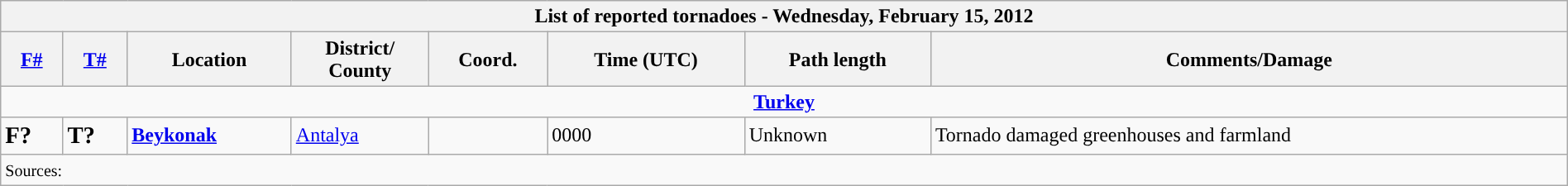<table class="wikitable collapsible" width="100%">
<tr>
<th colspan="8">List of reported tornadoes - Wednesday, February 15, 2012</th>
</tr>
<tr>
<th><a href='#'>F#</a></th>
<th><a href='#'>T#</a></th>
<th>Location</th>
<th>District/<br>County</th>
<th>Coord.</th>
<th>Time (UTC)</th>
<th>Path length</th>
<th>Comments/Damage</th>
</tr>
<tr>
<td colspan="8" align=center><strong><a href='#'>Turkey</a></strong></td>
</tr>
<tr>
<td><big><strong>F?</strong></big></td>
<td><big><strong>T?</strong></big></td>
<td><strong><a href='#'>Beykonak</a></strong></td>
<td><a href='#'>Antalya</a></td>
<td></td>
<td>0000</td>
<td>Unknown</td>
<td>Tornado damaged greenhouses and farmland</td>
</tr>
<tr>
<td colspan="8"><small>Sources:  </small></td>
</tr>
</table>
